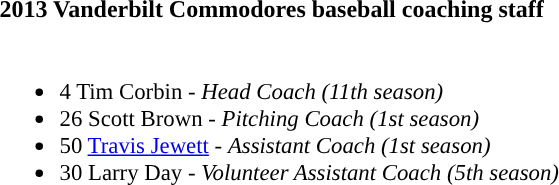<table class="toccolours" style="text-align: left;">
<tr>
<th colspan=7>2013 Vanderbilt Commodores baseball coaching staff</th>
</tr>
<tr>
<td style="font-size: 95%;" valign="top"><br><ul><li>4 Tim Corbin - <em>Head Coach (11th season)</em></li><li>26 Scott Brown - <em>Pitching Coach (1st season)</em></li><li>50 <a href='#'>Travis Jewett</a> - <em>Assistant Coach (1st season)</em></li><li>30 Larry Day - <em>Volunteer Assistant Coach (5th season)</em></li></ul></td>
</tr>
</table>
